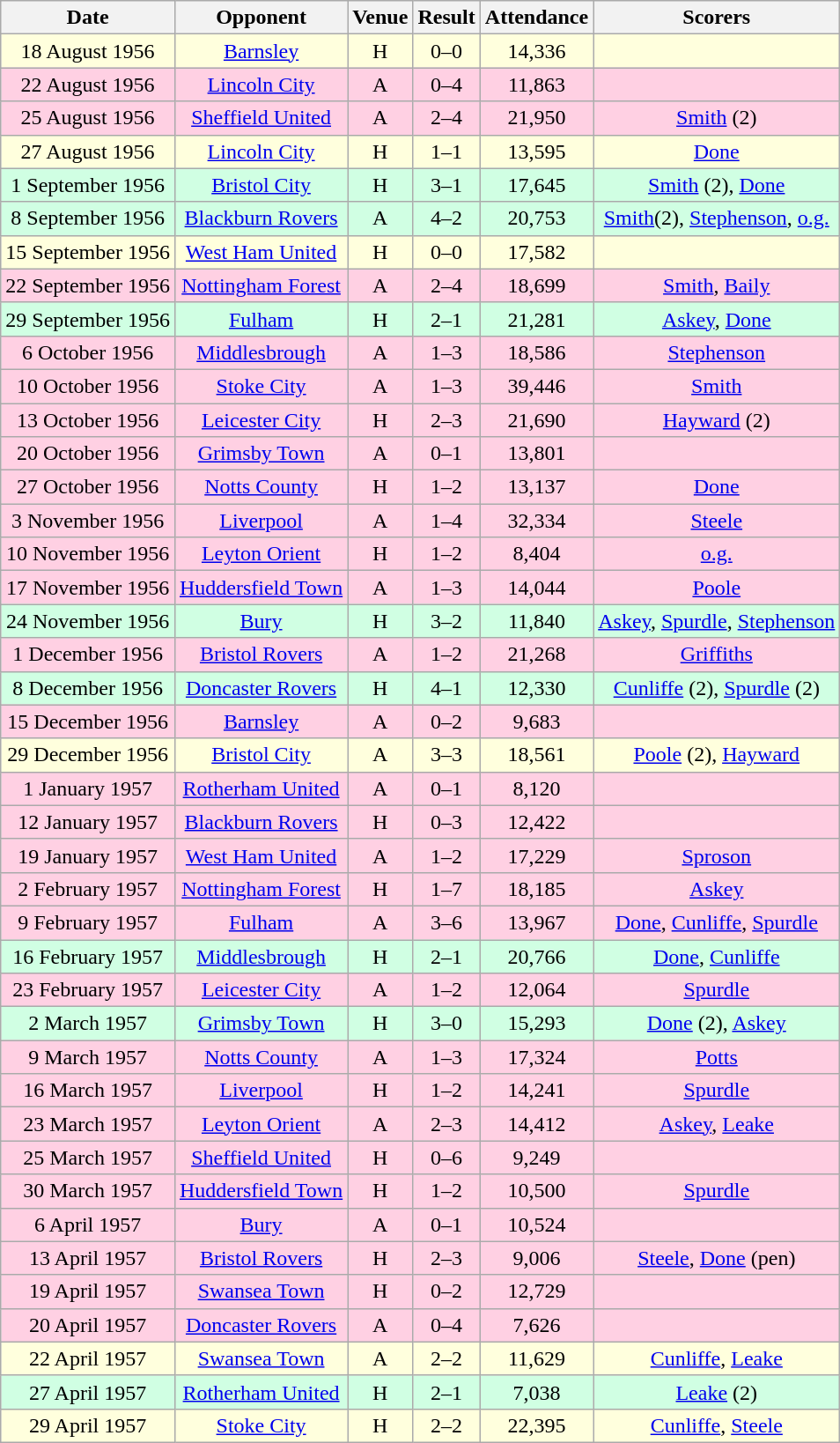<table class="wikitable sortable" style="font-size:100%; text-align:center">
<tr>
<th>Date</th>
<th>Opponent</th>
<th>Venue</th>
<th>Result</th>
<th>Attendance</th>
<th>Scorers</th>
</tr>
<tr style="background-color: #ffffdd;">
<td>18 August 1956</td>
<td><a href='#'>Barnsley</a></td>
<td>H</td>
<td>0–0</td>
<td>14,336</td>
<td></td>
</tr>
<tr style="background-color: #ffd0e3;">
<td>22 August 1956</td>
<td><a href='#'>Lincoln City</a></td>
<td>A</td>
<td>0–4</td>
<td>11,863</td>
<td></td>
</tr>
<tr style="background-color: #ffd0e3;">
<td>25 August 1956</td>
<td><a href='#'>Sheffield United</a></td>
<td>A</td>
<td>2–4</td>
<td>21,950</td>
<td><a href='#'>Smith</a> (2)</td>
</tr>
<tr style="background-color: #ffffdd;">
<td>27 August 1956</td>
<td><a href='#'>Lincoln City</a></td>
<td>H</td>
<td>1–1</td>
<td>13,595</td>
<td><a href='#'>Done</a></td>
</tr>
<tr style="background-color: #d0ffe3;">
<td>1 September 1956</td>
<td><a href='#'>Bristol City</a></td>
<td>H</td>
<td>3–1</td>
<td>17,645</td>
<td><a href='#'>Smith</a> (2), <a href='#'>Done</a></td>
</tr>
<tr style="background-color: #d0ffe3;">
<td>8 September 1956</td>
<td><a href='#'>Blackburn Rovers</a></td>
<td>A</td>
<td>4–2</td>
<td>20,753</td>
<td><a href='#'>Smith</a>(2), <a href='#'>Stephenson</a>, <a href='#'>o.g.</a></td>
</tr>
<tr style="background-color: #ffffdd;">
<td>15 September 1956</td>
<td><a href='#'>West Ham United</a></td>
<td>H</td>
<td>0–0</td>
<td>17,582</td>
<td></td>
</tr>
<tr style="background-color: #ffd0e3;">
<td>22 September 1956</td>
<td><a href='#'>Nottingham Forest</a></td>
<td>A</td>
<td>2–4</td>
<td>18,699</td>
<td><a href='#'>Smith</a>, <a href='#'>Baily</a></td>
</tr>
<tr style="background-color: #d0ffe3;">
<td>29 September 1956</td>
<td><a href='#'>Fulham</a></td>
<td>H</td>
<td>2–1</td>
<td>21,281</td>
<td><a href='#'>Askey</a>, <a href='#'>Done</a></td>
</tr>
<tr style="background-color: #ffd0e3;">
<td>6 October 1956</td>
<td><a href='#'>Middlesbrough</a></td>
<td>A</td>
<td>1–3</td>
<td>18,586</td>
<td><a href='#'>Stephenson</a></td>
</tr>
<tr style="background-color: #ffd0e3;">
<td>10 October 1956</td>
<td><a href='#'>Stoke City</a></td>
<td>A</td>
<td>1–3</td>
<td>39,446</td>
<td><a href='#'>Smith</a></td>
</tr>
<tr style="background-color: #ffd0e3;">
<td>13 October 1956</td>
<td><a href='#'>Leicester City</a></td>
<td>H</td>
<td>2–3</td>
<td>21,690</td>
<td><a href='#'>Hayward</a> (2)</td>
</tr>
<tr style="background-color: #ffd0e3;">
<td>20 October 1956</td>
<td><a href='#'>Grimsby Town</a></td>
<td>A</td>
<td>0–1</td>
<td>13,801</td>
<td></td>
</tr>
<tr style="background-color: #ffd0e3;">
<td>27 October 1956</td>
<td><a href='#'>Notts County</a></td>
<td>H</td>
<td>1–2</td>
<td>13,137</td>
<td><a href='#'>Done</a></td>
</tr>
<tr style="background-color: #ffd0e3;">
<td>3 November 1956</td>
<td><a href='#'>Liverpool</a></td>
<td>A</td>
<td>1–4</td>
<td>32,334</td>
<td><a href='#'>Steele</a></td>
</tr>
<tr style="background-color: #ffd0e3;">
<td>10 November 1956</td>
<td><a href='#'>Leyton Orient</a></td>
<td>H</td>
<td>1–2</td>
<td>8,404</td>
<td><a href='#'>o.g.</a></td>
</tr>
<tr style="background-color: #ffd0e3;">
<td>17 November 1956</td>
<td><a href='#'>Huddersfield Town</a></td>
<td>A</td>
<td>1–3</td>
<td>14,044</td>
<td><a href='#'>Poole</a></td>
</tr>
<tr style="background-color: #d0ffe3;">
<td>24 November 1956</td>
<td><a href='#'>Bury</a></td>
<td>H</td>
<td>3–2</td>
<td>11,840</td>
<td><a href='#'>Askey</a>, <a href='#'>Spurdle</a>, <a href='#'>Stephenson</a></td>
</tr>
<tr style="background-color: #ffd0e3;">
<td>1 December 1956</td>
<td><a href='#'>Bristol Rovers</a></td>
<td>A</td>
<td>1–2</td>
<td>21,268</td>
<td><a href='#'>Griffiths</a></td>
</tr>
<tr style="background-color: #d0ffe3;">
<td>8 December 1956</td>
<td><a href='#'>Doncaster Rovers</a></td>
<td>H</td>
<td>4–1</td>
<td>12,330</td>
<td><a href='#'>Cunliffe</a> (2), <a href='#'>Spurdle</a> (2)</td>
</tr>
<tr style="background-color: #ffd0e3;">
<td>15 December 1956</td>
<td><a href='#'>Barnsley</a></td>
<td>A</td>
<td>0–2</td>
<td>9,683</td>
<td></td>
</tr>
<tr style="background-color: #ffffdd;">
<td>29 December 1956</td>
<td><a href='#'>Bristol City</a></td>
<td>A</td>
<td>3–3</td>
<td>18,561</td>
<td><a href='#'>Poole</a> (2), <a href='#'>Hayward</a></td>
</tr>
<tr style="background-color: #ffd0e3;">
<td>1 January 1957</td>
<td><a href='#'>Rotherham United</a></td>
<td>A</td>
<td>0–1</td>
<td>8,120</td>
<td></td>
</tr>
<tr style="background-color: #ffd0e3;">
<td>12 January 1957</td>
<td><a href='#'>Blackburn Rovers</a></td>
<td>H</td>
<td>0–3</td>
<td>12,422</td>
<td></td>
</tr>
<tr style="background-color: #ffd0e3;">
<td>19 January 1957</td>
<td><a href='#'>West Ham United</a></td>
<td>A</td>
<td>1–2</td>
<td>17,229</td>
<td><a href='#'>Sproson</a></td>
</tr>
<tr style="background-color: #ffd0e3;">
<td>2 February 1957</td>
<td><a href='#'>Nottingham Forest</a></td>
<td>H</td>
<td>1–7</td>
<td>18,185</td>
<td><a href='#'>Askey</a></td>
</tr>
<tr style="background-color: #ffd0e3;">
<td>9 February 1957</td>
<td><a href='#'>Fulham</a></td>
<td>A</td>
<td>3–6</td>
<td>13,967</td>
<td><a href='#'>Done</a>, <a href='#'>Cunliffe</a>, <a href='#'>Spurdle</a></td>
</tr>
<tr style="background-color: #d0ffe3;">
<td>16 February 1957</td>
<td><a href='#'>Middlesbrough</a></td>
<td>H</td>
<td>2–1</td>
<td>20,766</td>
<td><a href='#'>Done</a>, <a href='#'>Cunliffe</a></td>
</tr>
<tr style="background-color: #ffd0e3;">
<td>23 February 1957</td>
<td><a href='#'>Leicester City</a></td>
<td>A</td>
<td>1–2</td>
<td>12,064</td>
<td><a href='#'>Spurdle</a></td>
</tr>
<tr style="background-color: #d0ffe3;">
<td>2 March 1957</td>
<td><a href='#'>Grimsby Town</a></td>
<td>H</td>
<td>3–0</td>
<td>15,293</td>
<td><a href='#'>Done</a> (2), <a href='#'>Askey</a></td>
</tr>
<tr style="background-color: #ffd0e3;">
<td>9 March 1957</td>
<td><a href='#'>Notts County</a></td>
<td>A</td>
<td>1–3</td>
<td>17,324</td>
<td><a href='#'>Potts</a></td>
</tr>
<tr style="background-color: #ffd0e3;">
<td>16 March 1957</td>
<td><a href='#'>Liverpool</a></td>
<td>H</td>
<td>1–2</td>
<td>14,241</td>
<td><a href='#'>Spurdle</a></td>
</tr>
<tr style="background-color: #ffd0e3;">
<td>23 March 1957</td>
<td><a href='#'>Leyton Orient</a></td>
<td>A</td>
<td>2–3</td>
<td>14,412</td>
<td><a href='#'>Askey</a>, <a href='#'>Leake</a></td>
</tr>
<tr style="background-color: #ffd0e3;">
<td>25 March 1957</td>
<td><a href='#'>Sheffield United</a></td>
<td>H</td>
<td>0–6</td>
<td>9,249</td>
<td></td>
</tr>
<tr style="background-color: #ffd0e3;">
<td>30 March 1957</td>
<td><a href='#'>Huddersfield Town</a></td>
<td>H</td>
<td>1–2</td>
<td>10,500</td>
<td><a href='#'>Spurdle</a></td>
</tr>
<tr style="background-color: #ffd0e3;">
<td>6 April 1957</td>
<td><a href='#'>Bury</a></td>
<td>A</td>
<td>0–1</td>
<td>10,524</td>
<td></td>
</tr>
<tr style="background-color: #ffd0e3;">
<td>13 April 1957</td>
<td><a href='#'>Bristol Rovers</a></td>
<td>H</td>
<td>2–3</td>
<td>9,006</td>
<td><a href='#'>Steele</a>, <a href='#'>Done</a> (pen)</td>
</tr>
<tr style="background-color: #ffd0e3;">
<td>19 April 1957</td>
<td><a href='#'>Swansea Town</a></td>
<td>H</td>
<td>0–2</td>
<td>12,729</td>
<td></td>
</tr>
<tr style="background-color: #ffd0e3;">
<td>20 April 1957</td>
<td><a href='#'>Doncaster Rovers</a></td>
<td>A</td>
<td>0–4</td>
<td>7,626</td>
<td></td>
</tr>
<tr style="background-color: #ffffdd;">
<td>22 April 1957</td>
<td><a href='#'>Swansea Town</a></td>
<td>A</td>
<td>2–2</td>
<td>11,629</td>
<td><a href='#'>Cunliffe</a>, <a href='#'>Leake</a></td>
</tr>
<tr style="background-color: #d0ffe3;">
<td>27 April 1957</td>
<td><a href='#'>Rotherham United</a></td>
<td>H</td>
<td>2–1</td>
<td>7,038</td>
<td><a href='#'>Leake</a> (2)</td>
</tr>
<tr style="background-color: #ffffdd;">
<td>29 April 1957</td>
<td><a href='#'>Stoke City</a></td>
<td>H</td>
<td>2–2</td>
<td>22,395</td>
<td><a href='#'>Cunliffe</a>, <a href='#'>Steele</a></td>
</tr>
</table>
